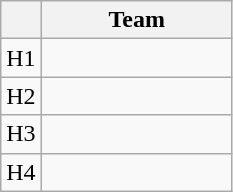<table class="wikitable" style="display:inline-table;">
<tr>
<th></th>
<th width=120>Team</th>
</tr>
<tr>
<td align=center>H1</td>
<td></td>
</tr>
<tr>
<td align=center>H2</td>
<td></td>
</tr>
<tr>
<td align=center>H3</td>
<td></td>
</tr>
<tr>
<td align=center>H4</td>
<td></td>
</tr>
</table>
